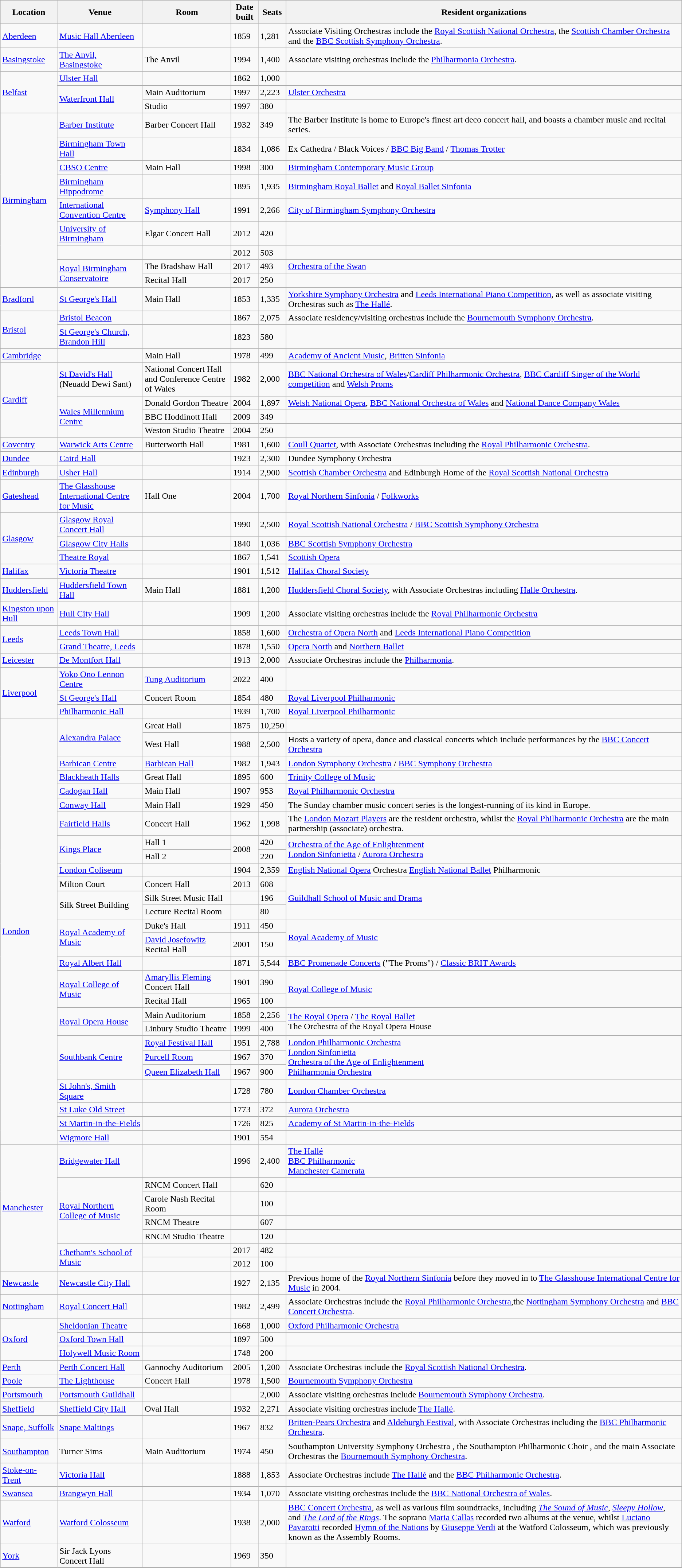<table class="wikitable sortable">
<tr>
<th>Location</th>
<th>Venue</th>
<th>Room</th>
<th>Date built</th>
<th>Seats</th>
<th>Resident organizations</th>
</tr>
<tr>
<td><a href='#'>Aberdeen</a></td>
<td><a href='#'>Music Hall Aberdeen</a></td>
<td></td>
<td>1859</td>
<td>1,281</td>
<td>Associate Visiting Orchestras include the <a href='#'>Royal Scottish National Orchestra</a>, the <a href='#'>Scottish Chamber Orchestra</a> and the <a href='#'>BBC Scottish Symphony Orchestra</a>.</td>
</tr>
<tr>
<td rowspan="1"><a href='#'>Basingstoke</a></td>
<td><a href='#'>The Anvil, Basingstoke</a></td>
<td>The Anvil</td>
<td>1994</td>
<td>1,400</td>
<td>Associate visiting orchestras include the <a href='#'>Philharmonia Orchestra</a>.</td>
</tr>
<tr>
<td rowspan=3><a href='#'>Belfast</a></td>
<td><a href='#'>Ulster Hall</a></td>
<td></td>
<td>1862</td>
<td>1,000</td>
<td></td>
</tr>
<tr>
<td rowspan=2><a href='#'>Waterfront Hall</a></td>
<td>Main Auditorium</td>
<td>1997</td>
<td>2,223</td>
<td><a href='#'>Ulster Orchestra</a></td>
</tr>
<tr>
<td>Studio</td>
<td>1997</td>
<td>380</td>
<td></td>
</tr>
<tr>
<td rowspan="9"><a href='#'>Birmingham</a></td>
<td><a href='#'>Barber Institute</a></td>
<td Barber Concert Hall, Birmingham>Barber Concert Hall</td>
<td>1932</td>
<td>349</td>
<td>The Barber Institute is home to Europe's finest art deco concert hall, and boasts a chamber music and recital series. </td>
</tr>
<tr>
<td><a href='#'>Birmingham Town Hall</a></td>
<td></td>
<td>1834</td>
<td>1,086</td>
<td>Ex Cathedra / Black Voices / <a href='#'>BBC Big Band</a> / <a href='#'>Thomas Trotter</a></td>
</tr>
<tr>
<td><a href='#'>CBSO Centre</a></td>
<td Main Hall, Birmingham>Main Hall</td>
<td>1998</td>
<td>300</td>
<td><a href='#'>Birmingham Contemporary Music Group</a></td>
</tr>
<tr>
<td><a href='#'>Birmingham Hippodrome</a></td>
<td></td>
<td>1895</td>
<td>1,935</td>
<td><a href='#'>Birmingham Royal Ballet</a> and <a href='#'>Royal Ballet Sinfonia</a> </td>
</tr>
<tr>
<td><a href='#'>International Convention Centre</a></td>
<td><a href='#'>Symphony Hall</a></td>
<td>1991</td>
<td>2,266</td>
<td><a href='#'>City of Birmingham Symphony Orchestra</a></td>
</tr>
<tr>
<td><a href='#'>University of Birmingham</a></td>
<td Elgar Concert Hall, Birmingham>Elgar Concert Hall</td>
<td>2012</td>
<td>420</td>
<td></td>
</tr>
<tr>
<td></td>
<td></td>
<td>2012</td>
<td>503</td>
<td></td>
</tr>
<tr>
<td rowspan=2><a href='#'>Royal Birmingham Conservatoire</a></td>
<td>The Bradshaw Hall</td>
<td>2017</td>
<td>493</td>
<td><a href='#'>Orchestra of the Swan</a></td>
</tr>
<tr>
<td>Recital Hall</td>
<td>2017</td>
<td>250</td>
<td></td>
</tr>
<tr>
<td><a href='#'>Bradford</a></td>
<td><a href='#'>St George's Hall</a></td>
<td>Main Hall</td>
<td>1853</td>
<td>1,335</td>
<td><a href='#'>Yorkshire Symphony Orchestra</a> and <a href='#'>Leeds International Piano Competition</a>, as well as associate visiting Orchestras such as <a href='#'>The Hallé</a>.</td>
</tr>
<tr>
<td rowspan=2><a href='#'>Bristol</a></td>
<td><a href='#'>Bristol Beacon</a></td>
<td></td>
<td>1867</td>
<td>2,075</td>
<td>Associate residency/visiting orchestras include the <a href='#'>Bournemouth Symphony Orchestra</a>.</td>
</tr>
<tr>
<td><a href='#'>St George's Church, Brandon Hill</a></td>
<td></td>
<td>1823</td>
<td>580</td>
</tr>
<tr>
<td><a href='#'>Cambridge</a></td>
<td></td>
<td>Main Hall</td>
<td>1978</td>
<td>499</td>
<td><a href='#'>Academy of Ancient Music</a>, <a href='#'>Britten Sinfonia</a></td>
</tr>
<tr>
<td rowspan=4><a href='#'>Cardiff</a></td>
<td><a href='#'>St David's Hall</a> (Neuadd Dewi Sant)</td>
<td>National Concert Hall and Conference Centre of Wales</td>
<td>1982</td>
<td>2,000</td>
<td><a href='#'>BBC National Orchestra of Wales</a>/<a href='#'>Cardiff Philharmonic Orchestra</a>, <a href='#'>BBC Cardiff Singer of the World competition</a> and <a href='#'>Welsh Proms</a></td>
</tr>
<tr>
<td rowspan="3"><a href='#'>Wales Millennium Centre</a></td>
<td>Donald Gordon Theatre</td>
<td>2004</td>
<td>1,897</td>
<td><a href='#'>Welsh National Opera</a>, <a href='#'>BBC National Orchestra of Wales</a> and <a href='#'>National Dance Company Wales</a></td>
</tr>
<tr>
<td>BBC Hoddinott Hall</td>
<td>2009</td>
<td>349</td>
<td></td>
</tr>
<tr>
<td>Weston Studio Theatre</td>
<td>2004</td>
<td>250</td>
<td></td>
</tr>
<tr>
<td><a href='#'>Coventry</a></td>
<td><a href='#'>Warwick Arts Centre</a></td>
<td>Butterworth Hall</td>
<td>1981</td>
<td>1,600</td>
<td><a href='#'>Coull Quartet</a>, with Associate Orchestras including the <a href='#'>Royal Philharmonic Orchestra</a>.</td>
</tr>
<tr>
<td><a href='#'>Dundee</a></td>
<td><a href='#'>Caird Hall</a></td>
<td></td>
<td>1923</td>
<td>2,300</td>
<td>Dundee Symphony Orchestra</td>
</tr>
<tr>
<td><a href='#'>Edinburgh</a></td>
<td><a href='#'>Usher Hall</a></td>
<td></td>
<td>1914</td>
<td>2,900</td>
<td><a href='#'>Scottish Chamber Orchestra</a> and Edinburgh Home of the <a href='#'>Royal Scottish National Orchestra</a></td>
</tr>
<tr>
<td><a href='#'>Gateshead</a></td>
<td><a href='#'>The Glasshouse International Centre for Music</a></td>
<td>Hall One</td>
<td>2004</td>
<td>1,700</td>
<td><a href='#'>Royal Northern Sinfonia</a> / <a href='#'>Folkworks</a></td>
</tr>
<tr>
<td rowspan=3><a href='#'>Glasgow</a></td>
<td><a href='#'>Glasgow Royal Concert Hall</a></td>
<td></td>
<td>1990</td>
<td>2,500</td>
<td><a href='#'>Royal Scottish National Orchestra</a> / <a href='#'>BBC Scottish Symphony Orchestra</a></td>
</tr>
<tr>
<td><a href='#'>Glasgow City Halls</a></td>
<td></td>
<td>1840</td>
<td>1,036</td>
<td><a href='#'>BBC Scottish Symphony Orchestra</a></td>
</tr>
<tr>
<td><a href='#'>Theatre Royal</a></td>
<td></td>
<td>1867</td>
<td>1,541</td>
<td><a href='#'>Scottish Opera</a></td>
</tr>
<tr>
<td><a href='#'>Halifax</a></td>
<td><a href='#'>Victoria Theatre</a></td>
<td></td>
<td>1901</td>
<td>1,512</td>
<td><a href='#'>Halifax Choral Society</a></td>
</tr>
<tr>
<td><a href='#'>Huddersfield</a></td>
<td><a href='#'>Huddersfield Town Hall</a></td>
<td>Main Hall</td>
<td>1881</td>
<td>1,200</td>
<td><a href='#'>Huddersfield Choral Society</a>, with Associate Orchestras including <a href='#'>Halle Orchestra</a>.</td>
</tr>
<tr>
<td><a href='#'>Kingston upon Hull</a></td>
<td><a href='#'>Hull City Hall</a></td>
<td></td>
<td>1909</td>
<td>1,200</td>
<td>Associate visiting orchestras include the <a href='#'>Royal Philharmonic Orchestra</a></td>
</tr>
<tr>
<td rowspan=2><a href='#'>Leeds</a></td>
<td><a href='#'>Leeds Town Hall</a></td>
<td></td>
<td>1858</td>
<td>1,600</td>
<td><a href='#'>Orchestra of Opera North</a> and <a href='#'>Leeds International Piano Competition</a></td>
</tr>
<tr>
<td><a href='#'>Grand Theatre, Leeds</a></td>
<td></td>
<td>1878</td>
<td>1,550</td>
<td><a href='#'>Opera North</a> and <a href='#'>Northern Ballet</a></td>
</tr>
<tr>
<td><a href='#'>Leicester</a></td>
<td><a href='#'>De Montfort Hall</a></td>
<td></td>
<td>1913</td>
<td>2,000</td>
<td>Associate Orchestras include the <a href='#'>Philharmonia</a>.</td>
</tr>
<tr>
<td rowspan=3><a href='#'>Liverpool</a></td>
<td><a href='#'>Yoko Ono Lennon Centre</a></td>
<td><a href='#'>Tung Auditorium</a></td>
<td>2022</td>
<td>400</td>
<td></td>
</tr>
<tr>
<td><a href='#'>St George's Hall</a></td>
<td>Concert Room</td>
<td>1854</td>
<td>480</td>
<td><a href='#'>Royal Liverpool Philharmonic</a></td>
</tr>
<tr>
<td><a href='#'>Philharmonic Hall</a></td>
<td></td>
<td>1939</td>
<td>1,700</td>
<td><a href='#'>Royal Liverpool Philharmonic</a></td>
</tr>
<tr>
<td rowspan=27><a href='#'>London</a></td>
<td rowspan=2><a href='#'>Alexandra Palace</a></td>
<td>Great Hall</td>
<td>1875</td>
<td>10,250</td>
<td></td>
</tr>
<tr>
<td>West Hall</td>
<td>1988</td>
<td>2,500</td>
<td>Hosts a variety of opera, dance and classical concerts which include performances by the <a href='#'>BBC Concert Orchestra</a> </td>
</tr>
<tr>
<td><a href='#'>Barbican Centre</a></td>
<td><a href='#'>Barbican Hall</a></td>
<td>1982</td>
<td>1,943</td>
<td><a href='#'>London Symphony Orchestra</a> / <a href='#'>BBC Symphony Orchestra</a></td>
</tr>
<tr>
<td><a href='#'>Blackheath Halls</a></td>
<td>Great Hall</td>
<td>1895</td>
<td>600</td>
<td><a href='#'>Trinity College of Music</a></td>
</tr>
<tr>
<td><a href='#'>Cadogan Hall</a></td>
<td>Main Hall</td>
<td>1907</td>
<td>953</td>
<td><a href='#'>Royal Philharmonic Orchestra</a></td>
</tr>
<tr>
<td><a href='#'>Conway Hall</a></td>
<td>Main Hall</td>
<td>1929</td>
<td>450</td>
<td>The Sunday chamber music concert series is the longest-running of its kind in Europe. </td>
</tr>
<tr>
<td><a href='#'>Fairfield Halls</a></td>
<td>Concert Hall</td>
<td>1962</td>
<td>1,998</td>
<td>The <a href='#'>London Mozart Players</a> are the resident orchestra, whilst the <a href='#'>Royal Philharmonic Orchestra</a> are the main partnership (associate) orchestra.</td>
</tr>
<tr>
<td rowspan=2><a href='#'>Kings Place</a></td>
<td>Hall 1</td>
<td rowspan=2>2008</td>
<td>420</td>
<td rowspan=2><a href='#'>Orchestra of the Age of Enlightenment</a><br><a href='#'>London Sinfonietta</a> / <a href='#'>Aurora Orchestra</a></td>
</tr>
<tr>
<td>Hall 2</td>
<td>220</td>
</tr>
<tr>
<td><a href='#'>London Coliseum</a></td>
<td></td>
<td>1904</td>
<td>2,359</td>
<td><a href='#'>English National Opera</a> Orchestra  <a href='#'>English National Ballet</a> Philharmonic </td>
</tr>
<tr>
<td>Milton Court</td>
<td>Concert Hall</td>
<td>2013</td>
<td>608</td>
<td rowspan=3><a href='#'>Guildhall School of Music and Drama</a></td>
</tr>
<tr>
<td rowspan=2>Silk Street Building</td>
<td>Silk Street Music Hall</td>
<td></td>
<td>196</td>
</tr>
<tr>
<td>Lecture Recital Room</td>
<td></td>
<td>80</td>
</tr>
<tr>
<td rowspan=2><a href='#'>Royal Academy of Music</a></td>
<td>Duke's Hall</td>
<td>1911</td>
<td>450</td>
<td rowspan=2><a href='#'>Royal Academy of Music</a></td>
</tr>
<tr>
<td><a href='#'>David Josefowitz</a> Recital Hall</td>
<td>2001</td>
<td>150</td>
</tr>
<tr>
<td><a href='#'>Royal Albert Hall</a></td>
<td></td>
<td>1871</td>
<td>5,544</td>
<td><a href='#'>BBC Promenade Concerts</a> ("The Proms") / <a href='#'>Classic BRIT Awards</a></td>
</tr>
<tr>
<td rowspan=2><a href='#'>Royal College of Music</a></td>
<td><a href='#'>Amaryllis Fleming</a> Concert Hall</td>
<td>1901</td>
<td>390</td>
<td rowspan=2><a href='#'>Royal College of Music</a></td>
</tr>
<tr>
<td>Recital Hall</td>
<td>1965</td>
<td>100</td>
</tr>
<tr>
<td rowspan=2><a href='#'>Royal Opera House</a></td>
<td>Main Auditorium</td>
<td>1858</td>
<td>2,256</td>
<td rowspan=2><a href='#'>The Royal Opera</a> / <a href='#'>The Royal Ballet</a><br>The Orchestra of the Royal Opera House</td>
</tr>
<tr>
<td>Linbury Studio Theatre</td>
<td>1999</td>
<td>400</td>
</tr>
<tr>
<td rowspan=3><a href='#'>Southbank Centre</a></td>
<td><a href='#'>Royal Festival Hall</a></td>
<td>1951</td>
<td>2,788</td>
<td rowspan=3><a href='#'>London Philharmonic Orchestra</a><br><a href='#'>London Sinfonietta</a><br><a href='#'>Orchestra of the Age of Enlightenment</a><br><a href='#'>Philharmonia Orchestra</a></td>
</tr>
<tr>
<td><a href='#'>Purcell Room</a></td>
<td>1967</td>
<td>370</td>
</tr>
<tr>
<td><a href='#'>Queen Elizabeth Hall</a></td>
<td>1967</td>
<td>900</td>
</tr>
<tr>
<td><a href='#'>St John's, Smith Square</a></td>
<td></td>
<td>1728</td>
<td>780</td>
<td><a href='#'>London Chamber Orchestra</a></td>
</tr>
<tr>
<td><a href='#'>St Luke Old Street</a></td>
<td></td>
<td>1773</td>
<td>372</td>
<td><a href='#'>Aurora Orchestra</a></td>
</tr>
<tr>
<td><a href='#'>St Martin-in-the-Fields</a></td>
<td></td>
<td>1726</td>
<td>825</td>
<td><a href='#'>Academy of St Martin-in-the-Fields</a></td>
</tr>
<tr>
<td><a href='#'>Wigmore Hall</a></td>
<td></td>
<td>1901</td>
<td>554</td>
<td></td>
</tr>
<tr>
<td rowspan="7"><a href='#'>Manchester</a></td>
<td><a href='#'>Bridgewater Hall</a></td>
<td></td>
<td>1996</td>
<td>2,400</td>
<td><a href='#'>The Hallé</a><br><a href='#'>BBC Philharmonic</a><br><a href='#'>Manchester Camerata</a></td>
</tr>
<tr>
<td rowspan="4"><a href='#'>Royal Northern College of Music</a></td>
<td>RNCM Concert Hall</td>
<td></td>
<td>620</td>
<td></td>
</tr>
<tr>
<td>Carole Nash Recital Room</td>
<td></td>
<td>100</td>
<td></td>
</tr>
<tr>
<td>RNCM Theatre</td>
<td></td>
<td>607</td>
<td></td>
</tr>
<tr>
<td>RNCM Studio Theatre</td>
<td></td>
<td>120</td>
<td></td>
</tr>
<tr>
<td rowspan="2"><a href='#'>Chetham's School of Music</a></td>
<td></td>
<td>2017</td>
<td>482</td>
<td></td>
</tr>
<tr>
<td></td>
<td>2012</td>
<td>100</td>
<td></td>
</tr>
<tr>
<td><a href='#'>Newcastle</a></td>
<td><a href='#'>Newcastle City Hall</a></td>
<td></td>
<td>1927</td>
<td>2,135</td>
<td>Previous home of the <a href='#'>Royal Northern Sinfonia</a> before they moved in to <a href='#'>The Glasshouse International Centre for Music</a> in 2004.</td>
</tr>
<tr>
<td><a href='#'>Nottingham</a></td>
<td><a href='#'>Royal Concert Hall</a></td>
<td></td>
<td>1982</td>
<td>2,499</td>
<td>Associate Orchestras include the <a href='#'>Royal Philharmonic Orchestra</a>,the <a href='#'>Nottingham Symphony Orchestra</a> and <a href='#'>BBC Concert Orchestra</a>.</td>
</tr>
<tr>
<td rowspan=3><a href='#'>Oxford</a></td>
<td><a href='#'>Sheldonian Theatre</a></td>
<td></td>
<td>1668</td>
<td>1,000</td>
<td><a href='#'>Oxford Philharmonic Orchestra</a></td>
</tr>
<tr>
<td><a href='#'>Oxford Town Hall</a></td>
<td></td>
<td>1897</td>
<td>500</td>
<td></td>
</tr>
<tr>
<td><a href='#'>Holywell Music Room</a></td>
<td></td>
<td>1748</td>
<td>200</td>
<td></td>
</tr>
<tr>
<td><a href='#'>Perth</a></td>
<td><a href='#'>Perth Concert Hall</a></td>
<td>Gannochy Auditorium</td>
<td>2005</td>
<td>1,200</td>
<td>Associate Orchestras include the <a href='#'>Royal Scottish National Orchestra</a>.</td>
</tr>
<tr>
<td><a href='#'>Poole</a></td>
<td><a href='#'>The Lighthouse</a></td>
<td>Concert Hall</td>
<td>1978</td>
<td>1,500</td>
<td><a href='#'>Bournemouth Symphony Orchestra</a></td>
</tr>
<tr>
<td><a href='#'>Portsmouth</a></td>
<td><a href='#'>Portsmouth Guildhall</a></td>
<td></td>
<td></td>
<td>2,000</td>
<td>Associate visiting orchestras include <a href='#'>Bournemouth Symphony Orchestra</a>.</td>
</tr>
<tr>
<td><a href='#'>Sheffield</a></td>
<td><a href='#'>Sheffield City Hall</a></td>
<td>Oval Hall</td>
<td>1932</td>
<td>2,271</td>
<td>Associate visiting orchestras include <a href='#'>The Hallé</a>.</td>
</tr>
<tr>
<td><a href='#'>Snape, Suffolk</a></td>
<td><a href='#'>Snape Maltings</a></td>
<td></td>
<td>1967</td>
<td>832</td>
<td><a href='#'>Britten-Pears Orchestra</a> and <a href='#'>Aldeburgh Festival</a>, with Associate Orchestras including the <a href='#'>BBC Philharmonic Orchestra</a>.</td>
</tr>
<tr>
<td><a href='#'>Southampton</a></td>
<td>Turner Sims </td>
<td>Main Auditorium</td>
<td>1974</td>
<td>450</td>
<td>Southampton University Symphony Orchestra , the Southampton Philharmonic Choir , and the main Associate Orchestras the <a href='#'>Bournemouth Symphony Orchestra</a>.</td>
</tr>
<tr>
<td><a href='#'>Stoke-on-Trent</a></td>
<td><a href='#'>Victoria Hall</a></td>
<td></td>
<td>1888</td>
<td>1,853</td>
<td>Associate Orchestras include <a href='#'>The Hallé</a> and the <a href='#'>BBC Philharmonic Orchestra</a>.</td>
</tr>
<tr>
<td><a href='#'>Swansea</a></td>
<td><a href='#'>Brangwyn Hall</a></td>
<td></td>
<td>1934</td>
<td>1,070</td>
<td>Associate visiting orchestras include the <a href='#'>BBC National Orchestra of Wales</a>.</td>
</tr>
<tr>
<td><a href='#'>Watford</a></td>
<td><a href='#'>Watford Colosseum</a></td>
<td></td>
<td>1938</td>
<td>2,000</td>
<td><a href='#'>BBC Concert Orchestra</a>, as well as various film soundtracks, including <em><a href='#'>The Sound of Music</a></em>, <em><a href='#'>Sleepy Hollow</a></em>, and <em><a href='#'>The Lord of the Rings</a></em>. The soprano <a href='#'>Maria Callas</a> recorded two albums at the venue, whilst <a href='#'>Luciano Pavarotti</a> recorded <a href='#'>Hymn of the Nations</a> by <a href='#'>Giuseppe Verdi</a> at the Watford Colosseum, which was previously known as the Assembly Rooms.</td>
</tr>
<tr>
<td><a href='#'>York</a></td>
<td>Sir Jack Lyons Concert Hall</td>
<td></td>
<td>1969</td>
<td>350</td>
<td></td>
</tr>
</table>
